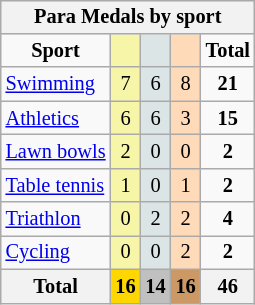<table class="wikitable" style="font-size:85%;float:right;text-align:center">
<tr bgcolor=EFEFEF>
<th colspan=5>Para Medals by sport</th>
</tr>
<tr>
<td><strong>Sport</strong></td>
<td bgcolor=F7F6A8></td>
<td bgcolor=DCE5E5></td>
<td bgcolor=FFDAB9></td>
<td><strong>Total</strong></td>
</tr>
<tr>
<td align=left><a href='#'>Swimming</a></td>
<td bgcolor=F7F6A8>7</td>
<td bgcolor=DCE5E5>6</td>
<td bgcolor=FFDAB9>8</td>
<td><strong>21</strong></td>
</tr>
<tr>
<td align=left><a href='#'>Athletics</a></td>
<td bgcolor=F7F6A8>6</td>
<td bgcolor=DCE5E5>6</td>
<td bgcolor=FFDAB9>3</td>
<td><strong>15</strong></td>
</tr>
<tr>
<td align=left><a href='#'>Lawn bowls</a></td>
<td bgcolor=F7F6A8>2</td>
<td bgcolor=DCE5E5>0</td>
<td bgcolor=FFDAB9>0</td>
<td><strong>2</strong></td>
</tr>
<tr>
<td align=left><a href='#'>Table tennis</a></td>
<td bgcolor=F7F6A8>1</td>
<td bgcolor=DCE5E5>0</td>
<td bgcolor=FFDAB9>1</td>
<td><strong>2</strong></td>
</tr>
<tr>
<td align=left><a href='#'>Triathlon</a></td>
<td bgcolor=F7F6A8>0</td>
<td bgcolor=DCE5E5>2</td>
<td bgcolor=FFDAB9>2</td>
<td><strong>4</strong></td>
</tr>
<tr>
<td align=left><a href='#'>Cycling</a></td>
<td bgcolor=F7F6A8>0</td>
<td bgcolor=DCE5E5>0</td>
<td bgcolor=FFDAB9>2</td>
<td><strong>2</strong></td>
</tr>
<tr>
<th>Total</th>
<th style="background:gold;">16</th>
<th style="background:silver;">14</th>
<th style="background:#c96;">16</th>
<th>46</th>
</tr>
</table>
